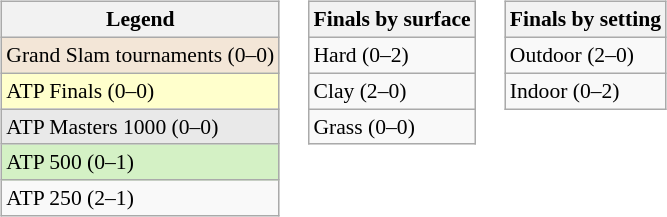<table>
<tr valign="top">
<td><br><table class="wikitable" style=font-size:90%>
<tr>
<th>Legend</th>
</tr>
<tr style="background:#f3e6d7;">
<td>Grand Slam tournaments (0–0)</td>
</tr>
<tr style="background:#ffffcc;">
<td>ATP Finals (0–0)</td>
</tr>
<tr style="background:#e9e9e9;">
<td>ATP Masters 1000 (0–0)</td>
</tr>
<tr style="background:#d4f1c5;">
<td>ATP 500 (0–1)</td>
</tr>
<tr>
<td>ATP 250 (2–1)</td>
</tr>
</table>
</td>
<td><br><table class="wikitable" style=font-size:90%>
<tr>
<th>Finals by surface</th>
</tr>
<tr>
<td>Hard (0–2)</td>
</tr>
<tr>
<td>Clay (2–0)</td>
</tr>
<tr>
<td>Grass (0–0)</td>
</tr>
</table>
</td>
<td><br><table class="wikitable" style=font-size:90%>
<tr>
<th>Finals by setting</th>
</tr>
<tr>
<td>Outdoor (2–0)</td>
</tr>
<tr>
<td>Indoor (0–2)</td>
</tr>
</table>
</td>
</tr>
</table>
